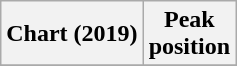<table class="wikitable sortable plainrowheaders" style="text-align:center;">
<tr>
<th>Chart (2019)</th>
<th>Peak<br>position</th>
</tr>
<tr>
</tr>
</table>
